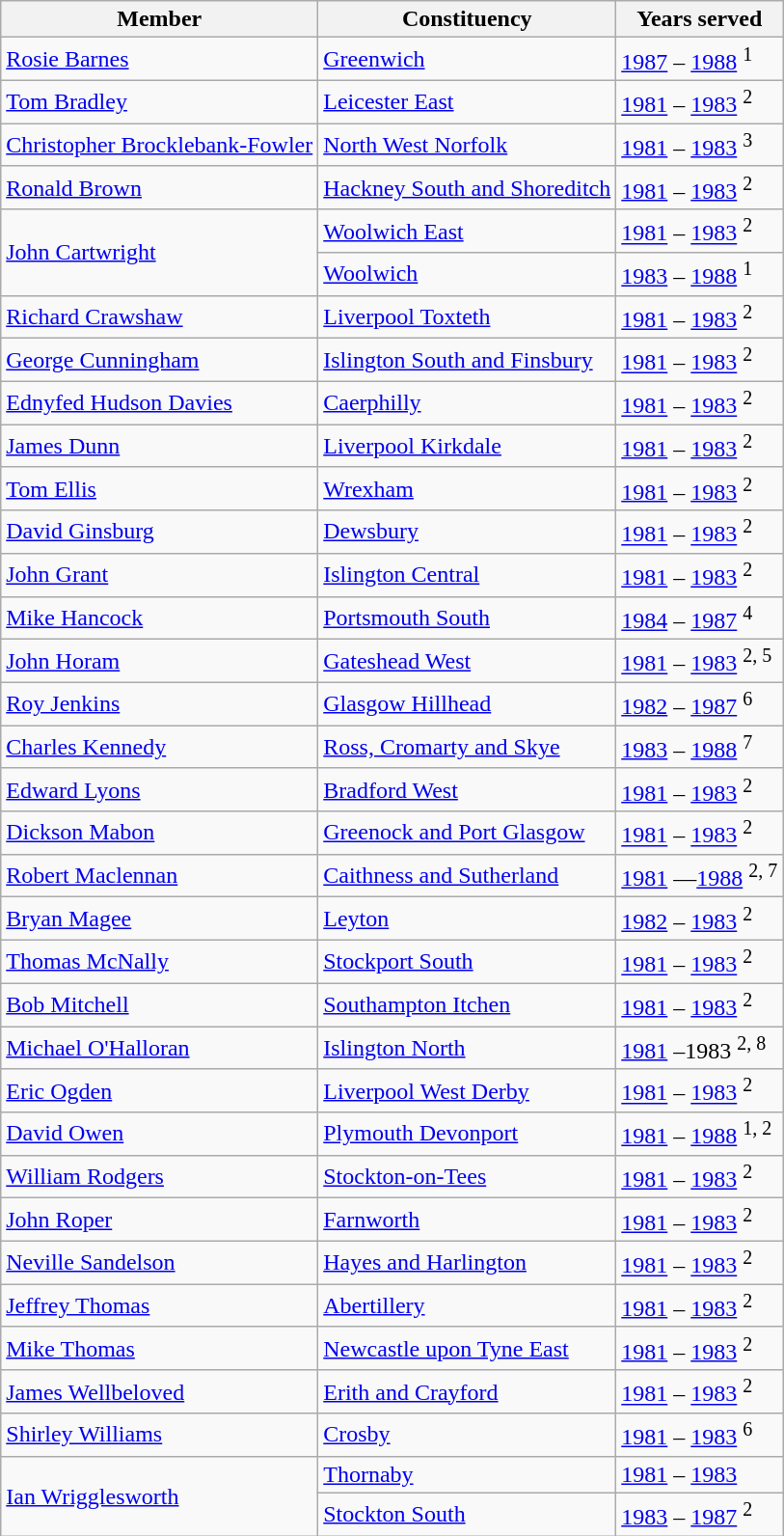<table class="wikitable sortable">
<tr>
<th>Member</th>
<th>Constituency</th>
<th>Years served</th>
</tr>
<tr>
<td><a href='#'>Rosie Barnes</a></td>
<td><a href='#'>Greenwich</a></td>
<td><a href='#'>1987</a> –  <a href='#'>1988</a> <sup>1</sup></td>
</tr>
<tr>
<td><a href='#'>Tom Bradley</a></td>
<td><a href='#'>Leicester East</a></td>
<td><a href='#'>1981</a> – <a href='#'>1983</a> <sup>2</sup></td>
</tr>
<tr>
<td><a href='#'>Christopher Brocklebank-Fowler</a></td>
<td><a href='#'>North West Norfolk</a></td>
<td><a href='#'>1981</a>  – <a href='#'>1983</a> <sup>3</sup></td>
</tr>
<tr>
<td><a href='#'>Ronald Brown</a></td>
<td><a href='#'>Hackney South and Shoreditch</a></td>
<td><a href='#'>1981</a>  – <a href='#'>1983</a> <sup>2</sup></td>
</tr>
<tr>
<td rowspan=2><a href='#'>John Cartwright</a></td>
<td><a href='#'>Woolwich East</a></td>
<td><a href='#'>1981</a>  – <a href='#'>1983</a> <sup>2</sup></td>
</tr>
<tr>
<td><a href='#'>Woolwich</a></td>
<td><a href='#'>1983</a> – <a href='#'>1988</a> <sup>1</sup></td>
</tr>
<tr>
<td><a href='#'>Richard Crawshaw</a></td>
<td><a href='#'>Liverpool Toxteth</a></td>
<td><a href='#'>1981</a> – <a href='#'>1983</a> <sup>2</sup></td>
</tr>
<tr>
<td><a href='#'>George Cunningham</a></td>
<td><a href='#'>Islington South and Finsbury</a></td>
<td><a href='#'>1981</a> – <a href='#'>1983</a> <sup>2</sup></td>
</tr>
<tr>
<td><a href='#'>Ednyfed Hudson Davies</a></td>
<td><a href='#'>Caerphilly</a></td>
<td><a href='#'>1981</a> – <a href='#'>1983</a> <sup>2</sup></td>
</tr>
<tr>
<td><a href='#'>James Dunn</a></td>
<td><a href='#'>Liverpool Kirkdale</a></td>
<td><a href='#'>1981</a> – <a href='#'>1983</a> <sup>2</sup></td>
</tr>
<tr>
<td><a href='#'>Tom Ellis</a></td>
<td><a href='#'>Wrexham</a></td>
<td><a href='#'>1981</a> – <a href='#'>1983</a> <sup>2</sup></td>
</tr>
<tr>
<td><a href='#'>David Ginsburg</a></td>
<td><a href='#'>Dewsbury</a></td>
<td><a href='#'>1981</a> – <a href='#'>1983</a> <sup>2</sup></td>
</tr>
<tr>
<td><a href='#'>John Grant</a></td>
<td><a href='#'>Islington Central</a></td>
<td><a href='#'>1981</a> – <a href='#'>1983</a> <sup>2</sup></td>
</tr>
<tr>
<td><a href='#'>Mike Hancock</a></td>
<td><a href='#'>Portsmouth South</a></td>
<td><a href='#'>1984</a> – <a href='#'>1987</a> <sup>4</sup></td>
</tr>
<tr>
<td><a href='#'>John Horam</a></td>
<td><a href='#'>Gateshead West</a></td>
<td><a href='#'>1981</a> – <a href='#'>1983</a> <sup>2, 5</sup></td>
</tr>
<tr>
<td><a href='#'>Roy Jenkins</a></td>
<td><a href='#'>Glasgow Hillhead</a></td>
<td><a href='#'>1982</a> – <a href='#'>1987</a> <sup>6</sup></td>
</tr>
<tr>
<td><a href='#'>Charles Kennedy</a></td>
<td><a href='#'>Ross, Cromarty and Skye</a></td>
<td><a href='#'>1983</a> – <a href='#'>1988</a> <sup>7</sup></td>
</tr>
<tr>
<td><a href='#'>Edward Lyons</a></td>
<td><a href='#'>Bradford West</a></td>
<td><a href='#'>1981</a> – <a href='#'>1983</a> <sup>2</sup></td>
</tr>
<tr>
<td><a href='#'>Dickson Mabon</a></td>
<td><a href='#'>Greenock and Port Glasgow</a></td>
<td><a href='#'>1981</a> – <a href='#'>1983</a> <sup>2</sup></td>
</tr>
<tr>
<td><a href='#'>Robert Maclennan</a></td>
<td><a href='#'>Caithness and Sutherland</a></td>
<td><a href='#'>1981</a> ––<a href='#'>1988</a> <sup>2, 7</sup></td>
</tr>
<tr>
<td><a href='#'>Bryan Magee</a></td>
<td><a href='#'>Leyton</a></td>
<td><a href='#'>1982</a> – <a href='#'>1983</a> <sup>2</sup></td>
</tr>
<tr>
<td><a href='#'>Thomas McNally</a></td>
<td><a href='#'>Stockport South</a></td>
<td><a href='#'>1981</a> – <a href='#'>1983</a> <sup>2</sup></td>
</tr>
<tr>
<td><a href='#'>Bob Mitchell</a></td>
<td><a href='#'>Southampton Itchen</a></td>
<td><a href='#'>1981</a> – <a href='#'>1983</a> <sup>2</sup></td>
</tr>
<tr>
<td><a href='#'>Michael O'Halloran</a></td>
<td><a href='#'>Islington North</a></td>
<td><a href='#'>1981</a> –1983 <sup>2, 8</sup></td>
</tr>
<tr>
<td><a href='#'>Eric Ogden</a></td>
<td><a href='#'>Liverpool West Derby</a></td>
<td><a href='#'>1981</a> – <a href='#'>1983</a> <sup>2</sup></td>
</tr>
<tr>
<td><a href='#'>David Owen</a></td>
<td><a href='#'>Plymouth Devonport</a></td>
<td><a href='#'>1981</a> – <a href='#'>1988</a> <sup>1, 2</sup></td>
</tr>
<tr>
<td><a href='#'>William Rodgers</a></td>
<td><a href='#'>Stockton-on-Tees</a></td>
<td><a href='#'>1981</a> – <a href='#'>1983</a> <sup>2</sup></td>
</tr>
<tr>
<td><a href='#'>John Roper</a></td>
<td><a href='#'>Farnworth</a></td>
<td><a href='#'>1981</a> – <a href='#'>1983</a> <sup>2</sup></td>
</tr>
<tr>
<td><a href='#'>Neville Sandelson</a></td>
<td><a href='#'>Hayes and Harlington</a></td>
<td><a href='#'>1981</a> – <a href='#'>1983</a> <sup>2</sup></td>
</tr>
<tr>
<td><a href='#'>Jeffrey Thomas</a></td>
<td><a href='#'>Abertillery</a></td>
<td><a href='#'>1981</a> – <a href='#'>1983</a> <sup>2</sup></td>
</tr>
<tr>
<td><a href='#'>Mike Thomas</a></td>
<td><a href='#'>Newcastle upon Tyne East</a></td>
<td><a href='#'>1981</a> – <a href='#'>1983</a> <sup>2</sup></td>
</tr>
<tr>
<td><a href='#'>James Wellbeloved</a></td>
<td><a href='#'>Erith and Crayford</a></td>
<td><a href='#'>1981</a> – <a href='#'>1983</a> <sup>2</sup></td>
</tr>
<tr>
<td><a href='#'>Shirley Williams</a></td>
<td><a href='#'>Crosby</a></td>
<td><a href='#'>1981</a> – <a href='#'>1983</a> <sup>6</sup></td>
</tr>
<tr>
<td rowspan=2><a href='#'>Ian Wrigglesworth</a></td>
<td><a href='#'>Thornaby</a></td>
<td><a href='#'>1981</a> – <a href='#'>1983</a></td>
</tr>
<tr>
<td><a href='#'>Stockton South</a></td>
<td><a href='#'>1983</a> – <a href='#'>1987</a> <sup>2</sup></td>
</tr>
</table>
